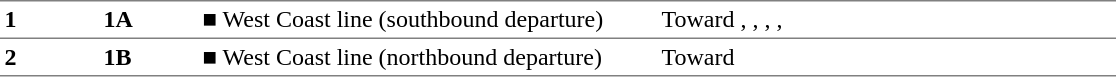<table border=0 cellspacing=0 cellpadding=3>
<tr>
<td width=60 style="border-top:solid 1px gray; border-bottom:solid 1px gray;"><strong>1</strong></td>
<td width=60 style="border-top:solid 1px gray; border-bottom:solid 1px gray;"><strong>1A</strong></td>
<td width=300 style="border-top:solid 1px gray; border-bottom:solid 1px gray;"><span>■</span> West Coast line (southbound departure)</td>
<td width=300 style="border-top:solid 1px gray; border-bottom:solid 1px gray;">Toward , , , , </td>
</tr>
<tr>
<td style="border-bottom:solid 1px gray;" rowspan=2><strong>2</strong></td>
<td style="border-bottom:solid 1px gray;" rowspan=2><strong>1B</strong></td>
<td style="border-bottom:solid 1px gray;"><span>■</span> West Coast line (northbound departure)</td>
<td style="border-bottom:solid 1px gray;">Toward </td>
</tr>
<tr>
</tr>
</table>
